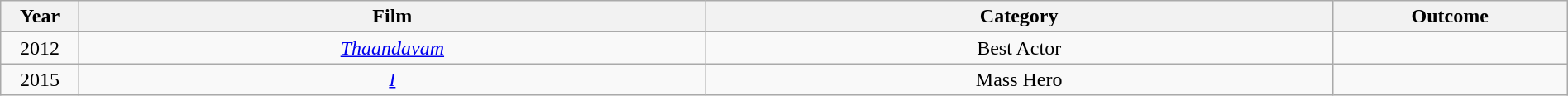<table class="wikitable" style="width:100%;">
<tr>
<th width=5%>Year</th>
<th width=40%>Film</th>
<th style="width:40%;">Category</th>
<th style="width:15%;">Outcome</th>
</tr>
<tr>
<td style="text-align:center;">2012</td>
<td style="text-align:center;"><em><a href='#'>Thaandavam</a></em></td>
<td style="text-align:center;">Best Actor</td>
<td></td>
</tr>
<tr>
<td style="text-align:center;">2015</td>
<td style="text-align:center;"><em><a href='#'>I</a></em></td>
<td style="text-align:center;">Mass Hero</td>
<td></td>
</tr>
</table>
